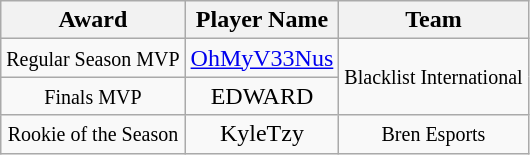<table class="wikitable" style="text-align: center;">
<tr>
<th>Award</th>
<th>Player Name</th>
<th>Team</th>
</tr>
<tr>
<td><small>Regular Season MVP</small></td>
<td><a href='#'>OhMyV33Nus</a></td>
<td rowspan="2"><small>Blacklist International</small></td>
</tr>
<tr>
<td><small>Finals MVP</small></td>
<td>EDWARD</td>
</tr>
<tr>
<td><small>Rookie of the Season</small></td>
<td>KyleTzy</td>
<td><small>Bren Esports</small></td>
</tr>
</table>
